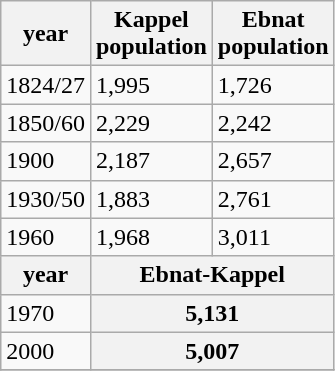<table class="wikitable">
<tr>
<th>year</th>
<th>Kappel <br>population</th>
<th>Ebnat <br>population</th>
</tr>
<tr>
<td>1824/27</td>
<td>1,995</td>
<td>1,726</td>
</tr>
<tr>
<td>1850/60</td>
<td>2,229</td>
<td>2,242</td>
</tr>
<tr>
<td>1900</td>
<td>2,187</td>
<td>2,657</td>
</tr>
<tr>
<td>1930/50</td>
<td>1,883</td>
<td>2,761</td>
</tr>
<tr>
<td>1960</td>
<td>1,968</td>
<td>3,011</td>
</tr>
<tr>
<th>year</th>
<th colspan="2">Ebnat-Kappel</th>
</tr>
<tr>
<td>1970</td>
<th colspan="2">5,131</th>
</tr>
<tr>
<td>2000</td>
<th colspan="2">5,007</th>
</tr>
<tr>
</tr>
</table>
